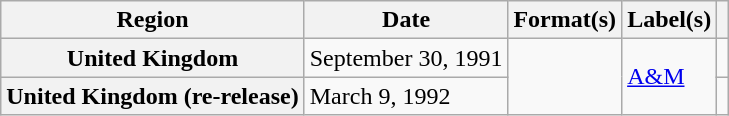<table class="wikitable plainrowheaders">
<tr>
<th scope="col">Region</th>
<th scope="col">Date</th>
<th scope="col">Format(s)</th>
<th scope="col">Label(s)</th>
<th scope="col"></th>
</tr>
<tr>
<th scope="row">United Kingdom</th>
<td>September 30, 1991</td>
<td rowspan="2"></td>
<td rowspan="2"><a href='#'>A&M</a></td>
<td></td>
</tr>
<tr>
<th scope="row">United Kingdom (re-release)</th>
<td>March 9, 1992</td>
<td></td>
</tr>
</table>
